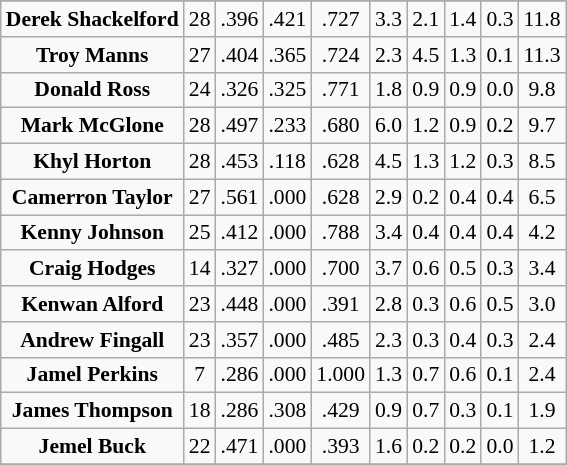<table class="wikitable sortable" style="font-size: 90%">
<tr>
</tr>
<tr align="center">
<td><strong>Derek Shackelford</strong></td>
<td>28</td>
<td>.396</td>
<td>.421</td>
<td>.727</td>
<td>3.3</td>
<td>2.1</td>
<td>1.4</td>
<td>0.3</td>
<td>11.8</td>
</tr>
<tr align="center">
<td><strong>Troy Manns</strong></td>
<td>27</td>
<td>.404</td>
<td>.365</td>
<td>.724</td>
<td>2.3</td>
<td>4.5</td>
<td>1.3</td>
<td>0.1</td>
<td>11.3</td>
</tr>
<tr align="center">
<td><strong>Donald Ross</strong></td>
<td>24</td>
<td>.326</td>
<td>.325</td>
<td>.771</td>
<td>1.8</td>
<td>0.9</td>
<td>0.9</td>
<td>0.0</td>
<td>9.8</td>
</tr>
<tr align="center">
<td><strong>Mark McGlone</strong></td>
<td>28</td>
<td>.497</td>
<td>.233</td>
<td>.680</td>
<td>6.0</td>
<td>1.2</td>
<td>0.9</td>
<td>0.2</td>
<td>9.7</td>
</tr>
<tr align="center">
<td><strong>Khyl Horton</strong></td>
<td>28</td>
<td>.453</td>
<td>.118</td>
<td>.628</td>
<td>4.5</td>
<td>1.3</td>
<td>1.2</td>
<td>0.3</td>
<td>8.5</td>
</tr>
<tr align="center">
<td><strong>Camerron Taylor</strong></td>
<td>27</td>
<td>.561</td>
<td>.000</td>
<td>.628</td>
<td>2.9</td>
<td>0.2</td>
<td>0.4</td>
<td>0.4</td>
<td>6.5</td>
</tr>
<tr align="center">
<td><strong>Kenny Johnson</strong></td>
<td>25</td>
<td>.412</td>
<td>.000</td>
<td>.788</td>
<td>3.4</td>
<td>0.4</td>
<td>0.4</td>
<td>0.4</td>
<td>4.2</td>
</tr>
<tr align="center">
<td><strong>Craig Hodges</strong></td>
<td>14</td>
<td>.327</td>
<td>.000</td>
<td>.700</td>
<td>3.7</td>
<td>0.6</td>
<td>0.5</td>
<td>0.3</td>
<td>3.4</td>
</tr>
<tr align="center">
<td><strong>Kenwan Alford</strong></td>
<td>23</td>
<td>.448</td>
<td>.000</td>
<td>.391</td>
<td>2.8</td>
<td>0.3</td>
<td>0.6</td>
<td>0.5</td>
<td>3.0</td>
</tr>
<tr align="center">
<td><strong>Andrew Fingall</strong></td>
<td>23</td>
<td>.357</td>
<td>.000</td>
<td>.485</td>
<td>2.3</td>
<td>0.3</td>
<td>0.4</td>
<td>0.3</td>
<td>2.4</td>
</tr>
<tr align="center">
<td><strong>Jamel Perkins</strong></td>
<td>7</td>
<td>.286</td>
<td>.000</td>
<td>1.000</td>
<td>1.3</td>
<td>0.7</td>
<td>0.6</td>
<td>0.1</td>
<td>2.4</td>
</tr>
<tr align="center">
<td><strong>James Thompson</strong></td>
<td>18</td>
<td>.286</td>
<td>.308</td>
<td>.429</td>
<td>0.9</td>
<td>0.7</td>
<td>0.3</td>
<td>0.1</td>
<td>1.9</td>
</tr>
<tr align="center">
<td><strong>Jemel Buck</strong></td>
<td>22</td>
<td>.471</td>
<td>.000</td>
<td>.393</td>
<td>1.6</td>
<td>0.2</td>
<td>0.2</td>
<td>0.0</td>
<td>1.2</td>
</tr>
<tr align="center">
</tr>
</table>
